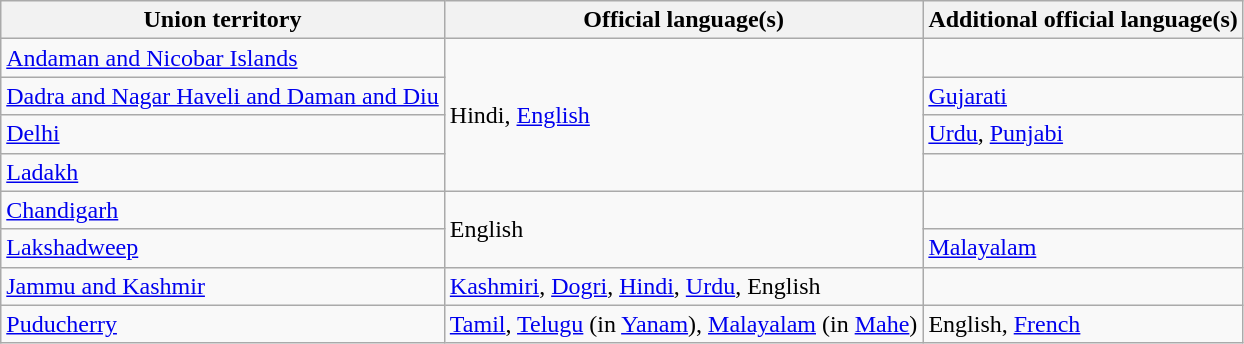<table class = "wikitable sortable">
<tr>
<th scope="col">Union territory</th>
<th scope="col">Official language(s)</th>
<th scope="col">Additional official language(s)</th>
</tr>
<tr>
<td><a href='#'>Andaman and Nicobar Islands</a></td>
<td rowspan="4">Hindi, <a href='#'>English</a></td>
<td></td>
</tr>
<tr>
<td><a href='#'>Dadra and Nagar Haveli and Daman and Diu</a></td>
<td><a href='#'>Gujarati</a></td>
</tr>
<tr>
<td><a href='#'>Delhi</a></td>
<td><a href='#'>Urdu</a>, <a href='#'>Punjabi</a></td>
</tr>
<tr>
<td><a href='#'>Ladakh</a></td>
<td></td>
</tr>
<tr>
<td><a href='#'>Chandigarh</a></td>
<td rowspan="2">English</td>
<td></td>
</tr>
<tr>
<td><a href='#'>Lakshadweep</a></td>
<td><a href='#'>Malayalam</a></td>
</tr>
<tr>
<td><a href='#'>Jammu and Kashmir</a></td>
<td><a href='#'>Kashmiri</a>, <a href='#'>Dogri</a>, <a href='#'>Hindi</a>, <a href='#'>Urdu</a>, English</td>
<td></td>
</tr>
<tr>
<td><a href='#'>Puducherry</a></td>
<td><a href='#'>Tamil</a>, <a href='#'>Telugu</a> (in <a href='#'>Yanam</a>), <a href='#'>Malayalam</a> (in <a href='#'>Mahe</a>)</td>
<td>English, <a href='#'>French</a></td>
</tr>
</table>
